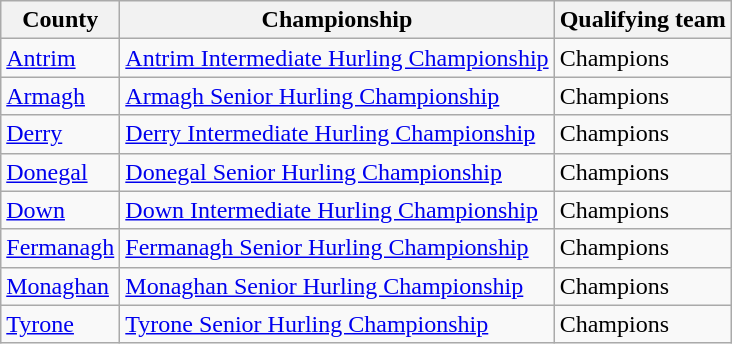<table class="wikitable">
<tr>
<th>County</th>
<th>Championship</th>
<th>Qualifying team</th>
</tr>
<tr>
<td> <a href='#'>Antrim</a></td>
<td><a href='#'>Antrim Intermediate Hurling Championship</a></td>
<td>Champions</td>
</tr>
<tr>
<td> <a href='#'>Armagh</a></td>
<td><a href='#'>Armagh Senior Hurling Championship</a></td>
<td>Champions</td>
</tr>
<tr>
<td> <a href='#'>Derry</a></td>
<td><a href='#'>Derry Intermediate Hurling Championship</a></td>
<td>Champions</td>
</tr>
<tr>
<td> <a href='#'>Donegal</a></td>
<td><a href='#'>Donegal Senior Hurling Championship</a></td>
<td>Champions</td>
</tr>
<tr>
<td> <a href='#'>Down</a></td>
<td><a href='#'>Down Intermediate Hurling Championship</a></td>
<td>Champions</td>
</tr>
<tr>
<td> <a href='#'>Fermanagh</a></td>
<td><a href='#'>Fermanagh Senior Hurling Championship</a></td>
<td>Champions</td>
</tr>
<tr>
<td> <a href='#'>Monaghan</a></td>
<td><a href='#'>Monaghan Senior Hurling Championship</a></td>
<td>Champions</td>
</tr>
<tr>
<td> <a href='#'>Tyrone</a></td>
<td><a href='#'>Tyrone Senior Hurling Championship</a></td>
<td>Champions</td>
</tr>
</table>
